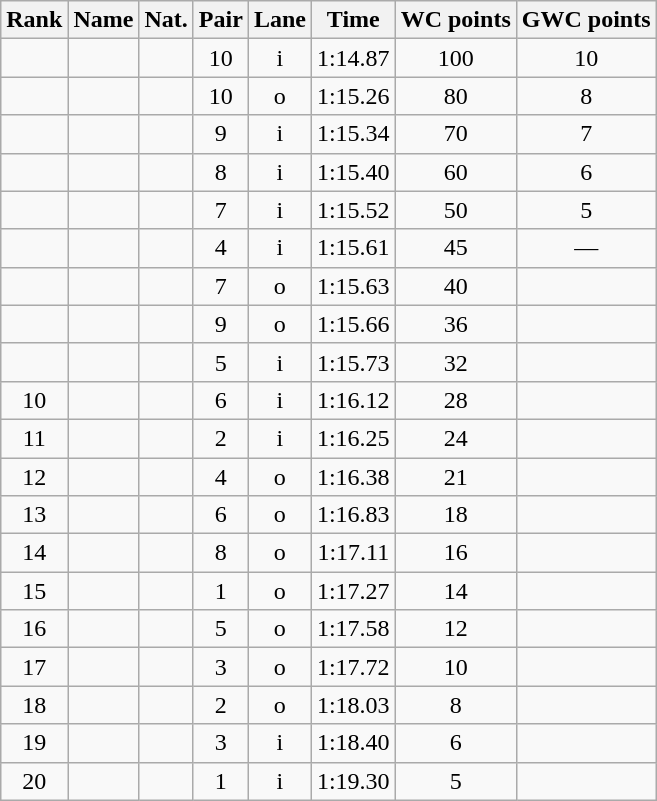<table class="wikitable sortable" style="text-align:center">
<tr>
<th>Rank</th>
<th>Name</th>
<th>Nat.</th>
<th>Pair</th>
<th>Lane</th>
<th>Time</th>
<th>WC points</th>
<th>GWC points</th>
</tr>
<tr>
<td></td>
<td align=left></td>
<td></td>
<td>10</td>
<td>i</td>
<td>1:14.87</td>
<td>100</td>
<td>10</td>
</tr>
<tr>
<td></td>
<td align=left></td>
<td></td>
<td>10</td>
<td>o</td>
<td>1:15.26</td>
<td>80</td>
<td>8</td>
</tr>
<tr>
<td></td>
<td align=left></td>
<td></td>
<td>9</td>
<td>i</td>
<td>1:15.34</td>
<td>70</td>
<td>7</td>
</tr>
<tr>
<td></td>
<td align=left></td>
<td></td>
<td>8</td>
<td>i</td>
<td>1:15.40</td>
<td>60</td>
<td>6</td>
</tr>
<tr>
<td></td>
<td align=left></td>
<td></td>
<td>7</td>
<td>i</td>
<td>1:15.52</td>
<td>50</td>
<td>5</td>
</tr>
<tr>
<td></td>
<td align=left></td>
<td></td>
<td>4</td>
<td>i</td>
<td>1:15.61</td>
<td>45</td>
<td>—</td>
</tr>
<tr>
<td></td>
<td align=left></td>
<td></td>
<td>7</td>
<td>o</td>
<td>1:15.63</td>
<td>40</td>
<td></td>
</tr>
<tr>
<td></td>
<td align=left></td>
<td></td>
<td>9</td>
<td>o</td>
<td>1:15.66</td>
<td>36</td>
<td></td>
</tr>
<tr>
<td></td>
<td align=left></td>
<td></td>
<td>5</td>
<td>i</td>
<td>1:15.73</td>
<td>32</td>
<td></td>
</tr>
<tr>
<td>10</td>
<td align=left></td>
<td></td>
<td>6</td>
<td>i</td>
<td>1:16.12</td>
<td>28</td>
<td></td>
</tr>
<tr>
<td>11</td>
<td align=left></td>
<td></td>
<td>2</td>
<td>i</td>
<td>1:16.25</td>
<td>24</td>
<td></td>
</tr>
<tr>
<td>12</td>
<td align=left></td>
<td></td>
<td>4</td>
<td>o</td>
<td>1:16.38</td>
<td>21</td>
<td></td>
</tr>
<tr>
<td>13</td>
<td align=left></td>
<td></td>
<td>6</td>
<td>o</td>
<td>1:16.83</td>
<td>18</td>
<td></td>
</tr>
<tr>
<td>14</td>
<td align=left></td>
<td></td>
<td>8</td>
<td>o</td>
<td>1:17.11</td>
<td>16</td>
<td></td>
</tr>
<tr>
<td>15</td>
<td align=left></td>
<td></td>
<td>1</td>
<td>o</td>
<td>1:17.27</td>
<td>14</td>
<td></td>
</tr>
<tr>
<td>16</td>
<td align=left></td>
<td></td>
<td>5</td>
<td>o</td>
<td>1:17.58</td>
<td>12</td>
<td></td>
</tr>
<tr>
<td>17</td>
<td align=left></td>
<td></td>
<td>3</td>
<td>o</td>
<td>1:17.72</td>
<td>10</td>
<td></td>
</tr>
<tr>
<td>18</td>
<td align=left></td>
<td></td>
<td>2</td>
<td>o</td>
<td>1:18.03</td>
<td>8</td>
<td></td>
</tr>
<tr>
<td>19</td>
<td align=left></td>
<td></td>
<td>3</td>
<td>i</td>
<td>1:18.40</td>
<td>6</td>
<td></td>
</tr>
<tr>
<td>20</td>
<td align=left></td>
<td></td>
<td>1</td>
<td>i</td>
<td>1:19.30</td>
<td>5</td>
<td></td>
</tr>
</table>
